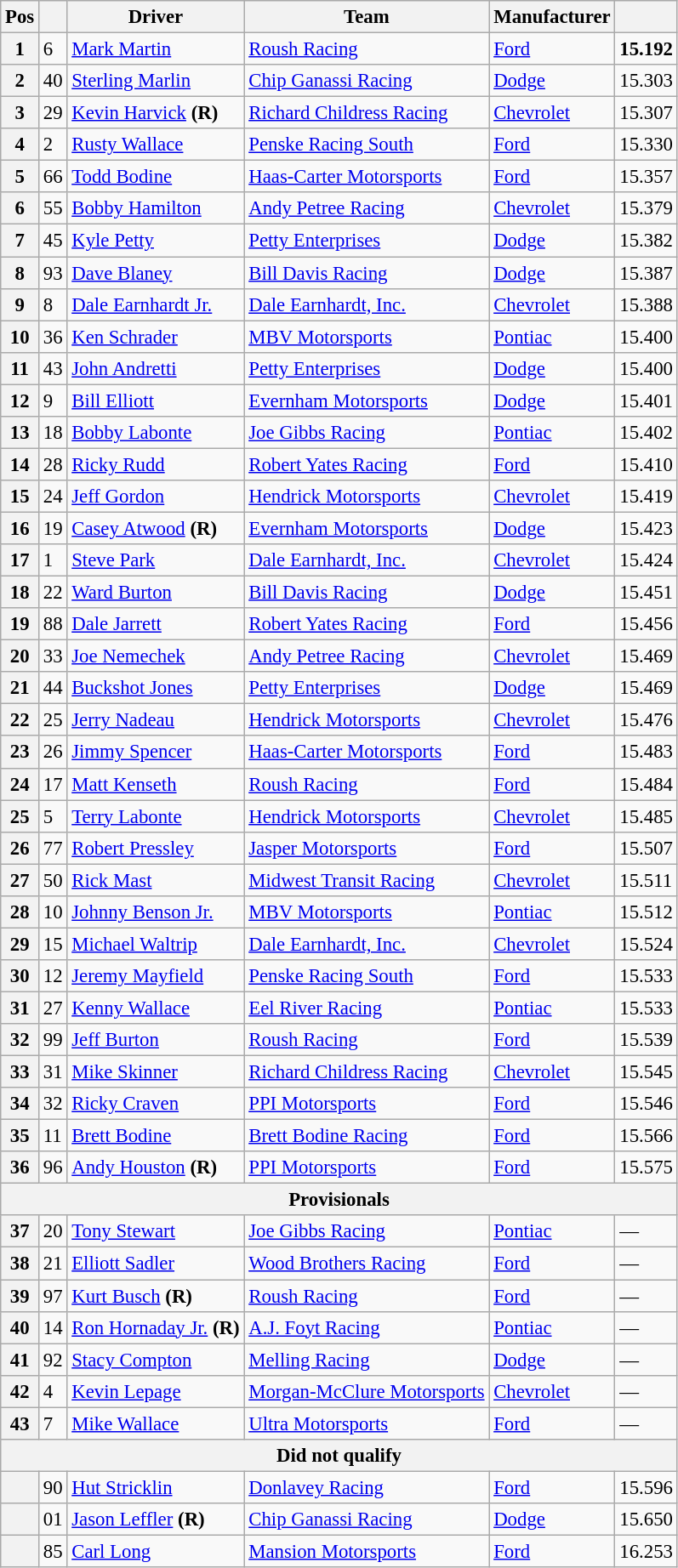<table class="wikitable" style="font-size:95%">
<tr>
<th>Pos</th>
<th></th>
<th>Driver</th>
<th>Team</th>
<th>Manufacturer</th>
<th></th>
</tr>
<tr>
<th>1</th>
<td>6</td>
<td><a href='#'>Mark Martin</a></td>
<td><a href='#'>Roush Racing</a></td>
<td><a href='#'>Ford</a></td>
<td><strong>15.192</strong></td>
</tr>
<tr>
<th>2</th>
<td>40</td>
<td><a href='#'>Sterling Marlin</a></td>
<td><a href='#'>Chip Ganassi Racing</a></td>
<td><a href='#'>Dodge</a></td>
<td>15.303</td>
</tr>
<tr>
<th>3</th>
<td>29</td>
<td><a href='#'>Kevin Harvick</a> <strong>(R)</strong></td>
<td><a href='#'>Richard Childress Racing</a></td>
<td><a href='#'>Chevrolet</a></td>
<td>15.307</td>
</tr>
<tr>
<th>4</th>
<td>2</td>
<td><a href='#'>Rusty Wallace</a></td>
<td><a href='#'>Penske Racing South</a></td>
<td><a href='#'>Ford</a></td>
<td>15.330</td>
</tr>
<tr>
<th>5</th>
<td>66</td>
<td><a href='#'>Todd Bodine</a></td>
<td><a href='#'>Haas-Carter Motorsports</a></td>
<td><a href='#'>Ford</a></td>
<td>15.357</td>
</tr>
<tr>
<th>6</th>
<td>55</td>
<td><a href='#'>Bobby Hamilton</a></td>
<td><a href='#'>Andy Petree Racing</a></td>
<td><a href='#'>Chevrolet</a></td>
<td>15.379</td>
</tr>
<tr>
<th>7</th>
<td>45</td>
<td><a href='#'>Kyle Petty</a></td>
<td><a href='#'>Petty Enterprises</a></td>
<td><a href='#'>Dodge</a></td>
<td>15.382</td>
</tr>
<tr>
<th>8</th>
<td>93</td>
<td><a href='#'>Dave Blaney</a></td>
<td><a href='#'>Bill Davis Racing</a></td>
<td><a href='#'>Dodge</a></td>
<td>15.387</td>
</tr>
<tr>
<th>9</th>
<td>8</td>
<td><a href='#'>Dale Earnhardt Jr.</a></td>
<td><a href='#'>Dale Earnhardt, Inc.</a></td>
<td><a href='#'>Chevrolet</a></td>
<td>15.388</td>
</tr>
<tr>
<th>10</th>
<td>36</td>
<td><a href='#'>Ken Schrader</a></td>
<td><a href='#'>MBV Motorsports</a></td>
<td><a href='#'>Pontiac</a></td>
<td>15.400</td>
</tr>
<tr>
<th>11</th>
<td>43</td>
<td><a href='#'>John Andretti</a></td>
<td><a href='#'>Petty Enterprises</a></td>
<td><a href='#'>Dodge</a></td>
<td>15.400</td>
</tr>
<tr>
<th>12</th>
<td>9</td>
<td><a href='#'>Bill Elliott</a></td>
<td><a href='#'>Evernham Motorsports</a></td>
<td><a href='#'>Dodge</a></td>
<td>15.401</td>
</tr>
<tr>
<th>13</th>
<td>18</td>
<td><a href='#'>Bobby Labonte</a></td>
<td><a href='#'>Joe Gibbs Racing</a></td>
<td><a href='#'>Pontiac</a></td>
<td>15.402</td>
</tr>
<tr>
<th>14</th>
<td>28</td>
<td><a href='#'>Ricky Rudd</a></td>
<td><a href='#'>Robert Yates Racing</a></td>
<td><a href='#'>Ford</a></td>
<td>15.410</td>
</tr>
<tr>
<th>15</th>
<td>24</td>
<td><a href='#'>Jeff Gordon</a></td>
<td><a href='#'>Hendrick Motorsports</a></td>
<td><a href='#'>Chevrolet</a></td>
<td>15.419</td>
</tr>
<tr>
<th>16</th>
<td>19</td>
<td><a href='#'>Casey Atwood</a> <strong>(R)</strong></td>
<td><a href='#'>Evernham Motorsports</a></td>
<td><a href='#'>Dodge</a></td>
<td>15.423</td>
</tr>
<tr>
<th>17</th>
<td>1</td>
<td><a href='#'>Steve Park</a></td>
<td><a href='#'>Dale Earnhardt, Inc.</a></td>
<td><a href='#'>Chevrolet</a></td>
<td>15.424</td>
</tr>
<tr>
<th>18</th>
<td>22</td>
<td><a href='#'>Ward Burton</a></td>
<td><a href='#'>Bill Davis Racing</a></td>
<td><a href='#'>Dodge</a></td>
<td>15.451</td>
</tr>
<tr>
<th>19</th>
<td>88</td>
<td><a href='#'>Dale Jarrett</a></td>
<td><a href='#'>Robert Yates Racing</a></td>
<td><a href='#'>Ford</a></td>
<td>15.456</td>
</tr>
<tr>
<th>20</th>
<td>33</td>
<td><a href='#'>Joe Nemechek</a></td>
<td><a href='#'>Andy Petree Racing</a></td>
<td><a href='#'>Chevrolet</a></td>
<td>15.469</td>
</tr>
<tr>
<th>21</th>
<td>44</td>
<td><a href='#'>Buckshot Jones</a></td>
<td><a href='#'>Petty Enterprises</a></td>
<td><a href='#'>Dodge</a></td>
<td>15.469</td>
</tr>
<tr>
<th>22</th>
<td>25</td>
<td><a href='#'>Jerry Nadeau</a></td>
<td><a href='#'>Hendrick Motorsports</a></td>
<td><a href='#'>Chevrolet</a></td>
<td>15.476</td>
</tr>
<tr>
<th>23</th>
<td>26</td>
<td><a href='#'>Jimmy Spencer</a></td>
<td><a href='#'>Haas-Carter Motorsports</a></td>
<td><a href='#'>Ford</a></td>
<td>15.483</td>
</tr>
<tr>
<th>24</th>
<td>17</td>
<td><a href='#'>Matt Kenseth</a></td>
<td><a href='#'>Roush Racing</a></td>
<td><a href='#'>Ford</a></td>
<td>15.484</td>
</tr>
<tr>
<th>25</th>
<td>5</td>
<td><a href='#'>Terry Labonte</a></td>
<td><a href='#'>Hendrick Motorsports</a></td>
<td><a href='#'>Chevrolet</a></td>
<td>15.485</td>
</tr>
<tr>
<th>26</th>
<td>77</td>
<td><a href='#'>Robert Pressley</a></td>
<td><a href='#'>Jasper Motorsports</a></td>
<td><a href='#'>Ford</a></td>
<td>15.507</td>
</tr>
<tr>
<th>27</th>
<td>50</td>
<td><a href='#'>Rick Mast</a></td>
<td><a href='#'>Midwest Transit Racing</a></td>
<td><a href='#'>Chevrolet</a></td>
<td>15.511</td>
</tr>
<tr>
<th>28</th>
<td>10</td>
<td><a href='#'>Johnny Benson Jr.</a></td>
<td><a href='#'>MBV Motorsports</a></td>
<td><a href='#'>Pontiac</a></td>
<td>15.512</td>
</tr>
<tr>
<th>29</th>
<td>15</td>
<td><a href='#'>Michael Waltrip</a></td>
<td><a href='#'>Dale Earnhardt, Inc.</a></td>
<td><a href='#'>Chevrolet</a></td>
<td>15.524</td>
</tr>
<tr>
<th>30</th>
<td>12</td>
<td><a href='#'>Jeremy Mayfield</a></td>
<td><a href='#'>Penske Racing South</a></td>
<td><a href='#'>Ford</a></td>
<td>15.533</td>
</tr>
<tr>
<th>31</th>
<td>27</td>
<td><a href='#'>Kenny Wallace</a></td>
<td><a href='#'>Eel River Racing</a></td>
<td><a href='#'>Pontiac</a></td>
<td>15.533</td>
</tr>
<tr>
<th>32</th>
<td>99</td>
<td><a href='#'>Jeff Burton</a></td>
<td><a href='#'>Roush Racing</a></td>
<td><a href='#'>Ford</a></td>
<td>15.539</td>
</tr>
<tr>
<th>33</th>
<td>31</td>
<td><a href='#'>Mike Skinner</a></td>
<td><a href='#'>Richard Childress Racing</a></td>
<td><a href='#'>Chevrolet</a></td>
<td>15.545</td>
</tr>
<tr>
<th>34</th>
<td>32</td>
<td><a href='#'>Ricky Craven</a></td>
<td><a href='#'>PPI Motorsports</a></td>
<td><a href='#'>Ford</a></td>
<td>15.546</td>
</tr>
<tr>
<th>35</th>
<td>11</td>
<td><a href='#'>Brett Bodine</a></td>
<td><a href='#'>Brett Bodine Racing</a></td>
<td><a href='#'>Ford</a></td>
<td>15.566</td>
</tr>
<tr>
<th>36</th>
<td>96</td>
<td><a href='#'>Andy Houston</a> <strong>(R)</strong></td>
<td><a href='#'>PPI Motorsports</a></td>
<td><a href='#'>Ford</a></td>
<td>15.575</td>
</tr>
<tr>
<th colspan="6">Provisionals</th>
</tr>
<tr>
<th>37</th>
<td>20</td>
<td><a href='#'>Tony Stewart</a></td>
<td><a href='#'>Joe Gibbs Racing</a></td>
<td><a href='#'>Pontiac</a></td>
<td>—</td>
</tr>
<tr>
<th>38</th>
<td>21</td>
<td><a href='#'>Elliott Sadler</a></td>
<td><a href='#'>Wood Brothers Racing</a></td>
<td><a href='#'>Ford</a></td>
<td>—</td>
</tr>
<tr>
<th>39</th>
<td>97</td>
<td><a href='#'>Kurt Busch</a> <strong>(R)</strong></td>
<td><a href='#'>Roush Racing</a></td>
<td><a href='#'>Ford</a></td>
<td>—</td>
</tr>
<tr>
<th>40</th>
<td>14</td>
<td><a href='#'>Ron Hornaday Jr.</a> <strong>(R)</strong></td>
<td><a href='#'>A.J. Foyt Racing</a></td>
<td><a href='#'>Pontiac</a></td>
<td>—</td>
</tr>
<tr>
<th>41</th>
<td>92</td>
<td><a href='#'>Stacy Compton</a></td>
<td><a href='#'>Melling Racing</a></td>
<td><a href='#'>Dodge</a></td>
<td>—</td>
</tr>
<tr>
<th>42</th>
<td>4</td>
<td><a href='#'>Kevin Lepage</a></td>
<td><a href='#'>Morgan-McClure Motorsports</a></td>
<td><a href='#'>Chevrolet</a></td>
<td>—</td>
</tr>
<tr>
<th>43</th>
<td>7</td>
<td><a href='#'>Mike Wallace</a></td>
<td><a href='#'>Ultra Motorsports</a></td>
<td><a href='#'>Ford</a></td>
<td>—</td>
</tr>
<tr>
<th colspan="6">Did not qualify</th>
</tr>
<tr>
<th></th>
<td>90</td>
<td><a href='#'>Hut Stricklin</a></td>
<td><a href='#'>Donlavey Racing</a></td>
<td><a href='#'>Ford</a></td>
<td>15.596</td>
</tr>
<tr>
<th></th>
<td>01</td>
<td><a href='#'>Jason Leffler</a> <strong>(R)</strong></td>
<td><a href='#'>Chip Ganassi Racing</a></td>
<td><a href='#'>Dodge</a></td>
<td>15.650</td>
</tr>
<tr>
<th></th>
<td>85</td>
<td><a href='#'>Carl Long</a></td>
<td><a href='#'>Mansion Motorsports</a></td>
<td><a href='#'>Ford</a></td>
<td>16.253</td>
</tr>
</table>
